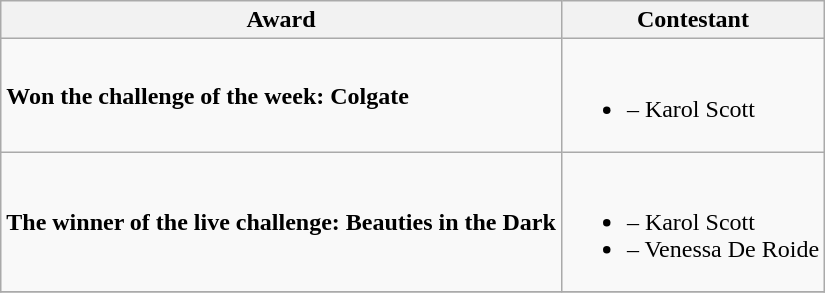<table class="wikitable" border="1">
<tr>
<th>Award</th>
<th>Contestant</th>
</tr>
<tr>
<td><strong>Won the challenge of the week: Colgate</strong></td>
<td><br><ul><li><strong></strong> – Karol Scott</li></ul></td>
</tr>
<tr>
<td><strong>The winner of the live challenge: Beauties in the Dark</strong></td>
<td><br><ul><li><strong></strong> – Karol Scott</li><li><strong></strong> – Venessa De Roide</li></ul></td>
</tr>
<tr>
</tr>
</table>
